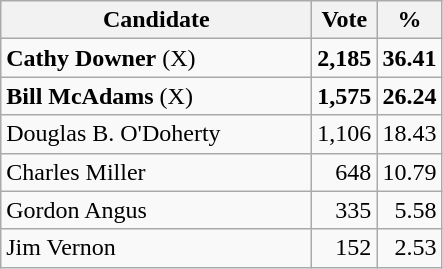<table class="wikitable">
<tr>
<th bgcolor="#DDDDFF" width="200px">Candidate</th>
<th bgcolor="#DDDDFF">Vote</th>
<th bgcolor="#DDDDFF">%</th>
</tr>
<tr>
<td><strong>Cathy Downer</strong> (X)</td>
<td style="text-align: right;"><strong>2,185</strong></td>
<td style="text-align: right;"><strong>36.41</strong></td>
</tr>
<tr>
<td><strong>Bill McAdams</strong> (X)</td>
<td style="text-align: right;"><strong>1,575</strong></td>
<td style="text-align: right;"><strong>26.24</strong></td>
</tr>
<tr>
<td>Douglas B. O'Doherty</td>
<td style="text-align: right;">1,106</td>
<td style="text-align: right;">18.43</td>
</tr>
<tr>
<td>Charles Miller</td>
<td style="text-align: right;">648</td>
<td style="text-align: right;">10.79</td>
</tr>
<tr>
<td>Gordon Angus</td>
<td style="text-align: right;">335</td>
<td style="text-align: right;">5.58</td>
</tr>
<tr>
<td>Jim Vernon</td>
<td style="text-align: right;">152</td>
<td style="text-align: right;">2.53</td>
</tr>
</table>
